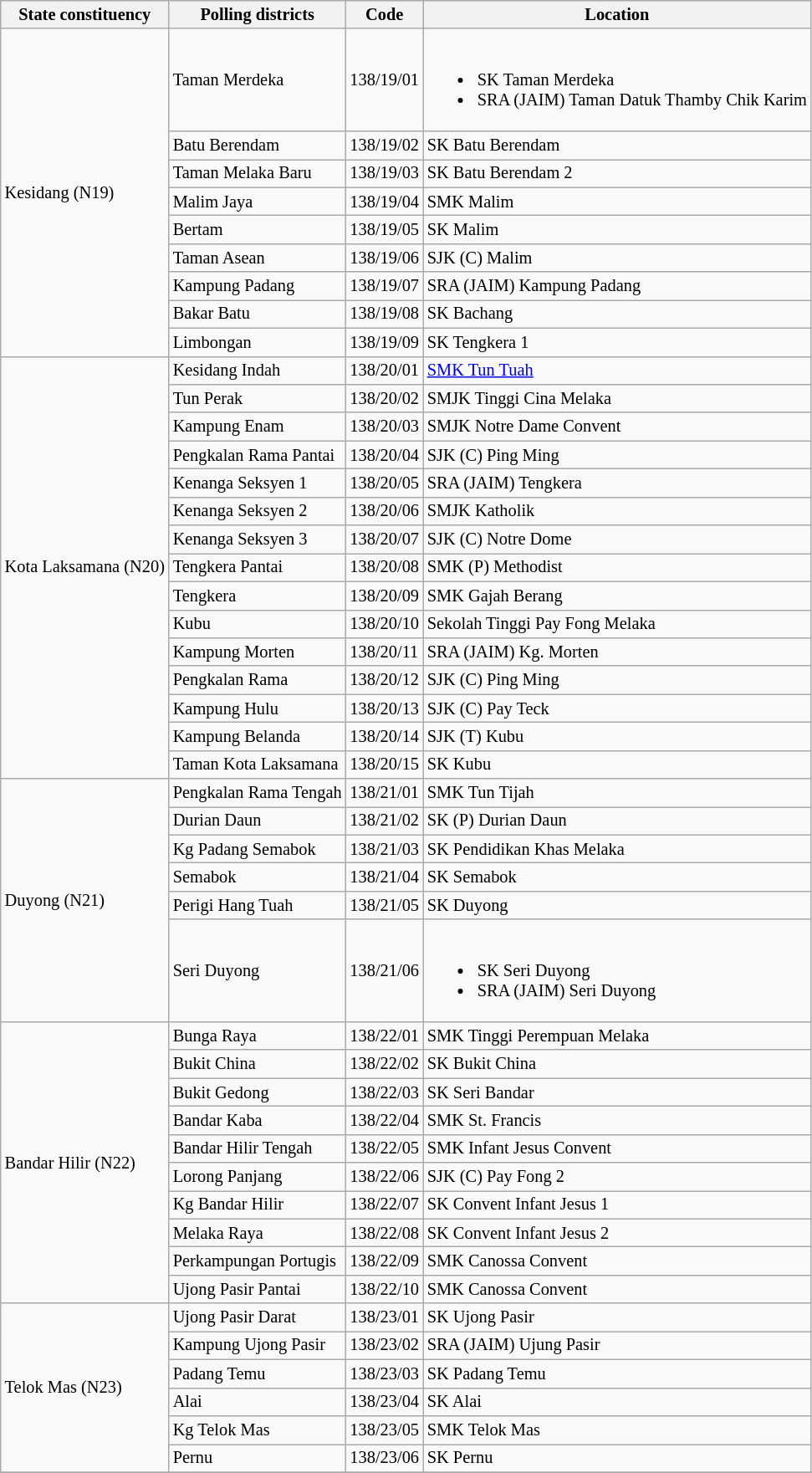<table class="wikitable sortable mw-collapsible" style="white-space:nowrap;font-size:85%">
<tr>
<th>State constituency</th>
<th>Polling districts</th>
<th>Code</th>
<th>Location</th>
</tr>
<tr>
<td rowspan="9">Kesidang (N19)</td>
<td>Taman Merdeka</td>
<td>138/19/01</td>
<td><br><ul><li>SK Taman Merdeka</li><li>SRA (JAIM) Taman Datuk Thamby Chik Karim</li></ul></td>
</tr>
<tr>
<td>Batu Berendam</td>
<td>138/19/02</td>
<td>SK Batu Berendam</td>
</tr>
<tr>
<td>Taman Melaka Baru</td>
<td>138/19/03</td>
<td>SK Batu Berendam 2</td>
</tr>
<tr>
<td>Malim Jaya</td>
<td>138/19/04</td>
<td>SMK Malim</td>
</tr>
<tr>
<td>Bertam</td>
<td>138/19/05</td>
<td>SK Malim</td>
</tr>
<tr>
<td>Taman Asean</td>
<td>138/19/06</td>
<td>SJK (C) Malim</td>
</tr>
<tr>
<td>Kampung Padang</td>
<td>138/19/07</td>
<td>SRA (JAIM) Kampung Padang</td>
</tr>
<tr>
<td>Bakar Batu</td>
<td>138/19/08</td>
<td>SK Bachang</td>
</tr>
<tr>
<td>Limbongan</td>
<td>138/19/09</td>
<td>SK Tengkera 1</td>
</tr>
<tr>
<td rowspan="15">Kota Laksamana (N20)</td>
<td>Kesidang Indah</td>
<td>138/20/01</td>
<td><a href='#'>SMK Tun Tuah</a></td>
</tr>
<tr>
<td>Tun Perak</td>
<td>138/20/02</td>
<td>SMJK Tinggi Cina Melaka</td>
</tr>
<tr>
<td>Kampung Enam</td>
<td>138/20/03</td>
<td>SMJK Notre Dame Convent</td>
</tr>
<tr>
<td>Pengkalan Rama Pantai</td>
<td>138/20/04</td>
<td>SJK (C) Ping Ming</td>
</tr>
<tr>
<td>Kenanga Seksyen 1</td>
<td>138/20/05</td>
<td>SRA (JAIM) Tengkera</td>
</tr>
<tr>
<td>Kenanga Seksyen 2</td>
<td>138/20/06</td>
<td>SMJK Katholik</td>
</tr>
<tr>
<td>Kenanga Seksyen 3</td>
<td>138/20/07</td>
<td>SJK (C) Notre Dome</td>
</tr>
<tr>
<td>Tengkera Pantai</td>
<td>138/20/08</td>
<td>SMK (P) Methodist</td>
</tr>
<tr>
<td>Tengkera</td>
<td>138/20/09</td>
<td>SMK Gajah Berang</td>
</tr>
<tr>
<td>Kubu</td>
<td>138/20/10</td>
<td>Sekolah Tinggi Pay Fong Melaka</td>
</tr>
<tr>
<td>Kampung Morten</td>
<td>138/20/11</td>
<td>SRA (JAIM) Kg. Morten</td>
</tr>
<tr>
<td>Pengkalan Rama</td>
<td>138/20/12</td>
<td>SJK (C) Ping Ming</td>
</tr>
<tr>
<td>Kampung Hulu</td>
<td>138/20/13</td>
<td>SJK (C) Pay Teck</td>
</tr>
<tr>
<td>Kampung Belanda</td>
<td>138/20/14</td>
<td>SJK (T) Kubu</td>
</tr>
<tr>
<td>Taman Kota Laksamana</td>
<td>138/20/15</td>
<td>SK Kubu</td>
</tr>
<tr>
<td rowspan="6">Duyong (N21)</td>
<td>Pengkalan Rama Tengah</td>
<td>138/21/01</td>
<td>SMK Tun Tijah</td>
</tr>
<tr>
<td>Durian Daun</td>
<td>138/21/02</td>
<td>SK (P) Durian Daun</td>
</tr>
<tr>
<td>Kg Padang Semabok</td>
<td>138/21/03</td>
<td>SK Pendidikan Khas Melaka</td>
</tr>
<tr>
<td>Semabok</td>
<td>138/21/04</td>
<td>SK Semabok</td>
</tr>
<tr>
<td>Perigi Hang Tuah</td>
<td>138/21/05</td>
<td>SK Duyong</td>
</tr>
<tr>
<td>Seri Duyong</td>
<td>138/21/06</td>
<td><br><ul><li>SK Seri Duyong</li><li>SRA (JAIM) Seri Duyong</li></ul></td>
</tr>
<tr>
<td rowspan="10">Bandar Hilir (N22)</td>
<td>Bunga Raya</td>
<td>138/22/01</td>
<td>SMK Tinggi Perempuan Melaka</td>
</tr>
<tr>
<td>Bukit China</td>
<td>138/22/02</td>
<td>SK Bukit China</td>
</tr>
<tr>
<td>Bukit Gedong</td>
<td>138/22/03</td>
<td>SK Seri Bandar</td>
</tr>
<tr>
<td>Bandar Kaba</td>
<td>138/22/04</td>
<td>SMK St. Francis</td>
</tr>
<tr>
<td>Bandar Hilir Tengah</td>
<td>138/22/05</td>
<td>SMK Infant Jesus Convent</td>
</tr>
<tr>
<td>Lorong Panjang</td>
<td>138/22/06</td>
<td>SJK (C) Pay Fong 2</td>
</tr>
<tr>
<td>Kg Bandar Hilir</td>
<td>138/22/07</td>
<td>SK Convent Infant Jesus 1</td>
</tr>
<tr>
<td>Melaka Raya</td>
<td>138/22/08</td>
<td>SK Convent Infant Jesus 2</td>
</tr>
<tr>
<td>Perkampungan Portugis</td>
<td>138/22/09</td>
<td>SMK Canossa Convent</td>
</tr>
<tr>
<td>Ujong Pasir Pantai</td>
<td>138/22/10</td>
<td>SMK Canossa Convent</td>
</tr>
<tr>
<td rowspan="6">Telok Mas (N23)</td>
<td>Ujong Pasir Darat</td>
<td>138/23/01</td>
<td>SK Ujong Pasir</td>
</tr>
<tr>
<td>Kampung Ujong Pasir</td>
<td>138/23/02</td>
<td>SRA (JAIM) Ujung Pasir</td>
</tr>
<tr>
<td>Padang Temu</td>
<td>138/23/03</td>
<td>SK Padang Temu</td>
</tr>
<tr>
<td>Alai</td>
<td>138/23/04</td>
<td>SK Alai</td>
</tr>
<tr>
<td>Kg Telok Mas</td>
<td>138/23/05</td>
<td>SMK Telok Mas</td>
</tr>
<tr>
<td>Pernu</td>
<td>138/23/06</td>
<td>SK Pernu</td>
</tr>
<tr>
</tr>
</table>
